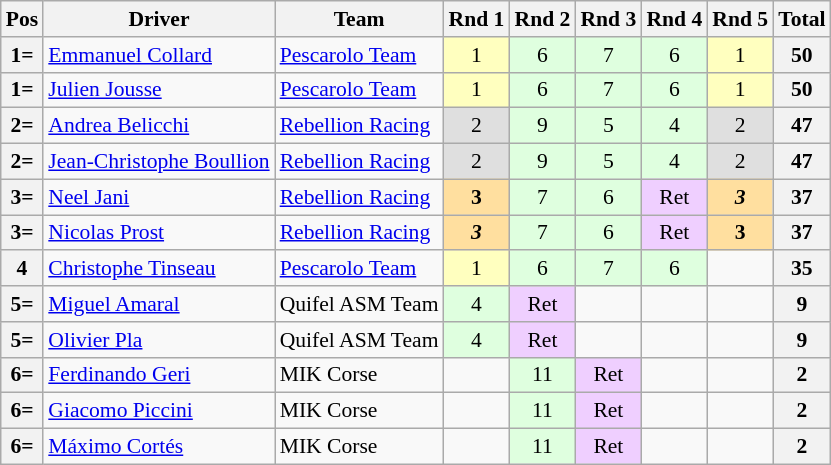<table class="wikitable" style="font-size: 90%;">
<tr>
<th>Pos</th>
<th>Driver</th>
<th>Team</th>
<th>Rnd 1</th>
<th>Rnd 2</th>
<th>Rnd 3</th>
<th>Rnd 4</th>
<th>Rnd 5</th>
<th>Total</th>
</tr>
<tr>
<th>1=</th>
<td> <a href='#'>Emmanuel Collard</a></td>
<td> <a href='#'>Pescarolo Team</a></td>
<td align="center" style="background:#FFFFBF;">1</td>
<td align="center" style="background:#DFFFDF;">6</td>
<td align="center" style="background:#DFFFDF;">7</td>
<td align="center" style="background:#DFFFDF;">6</td>
<td align="center" style="background:#FFFFBF;">1</td>
<th align="center">50</th>
</tr>
<tr>
<th>1=</th>
<td> <a href='#'>Julien Jousse</a></td>
<td> <a href='#'>Pescarolo Team</a></td>
<td align="center" style="background:#FFFFBF;">1</td>
<td align="center" style="background:#DFFFDF;">6</td>
<td align="center" style="background:#DFFFDF;">7</td>
<td align="center" style="background:#DFFFDF;">6</td>
<td align="center" style="background:#FFFFBF;">1</td>
<th align="center">50</th>
</tr>
<tr>
<th>2=</th>
<td> <a href='#'>Andrea Belicchi</a></td>
<td> <a href='#'>Rebellion Racing</a></td>
<td align="center" style="background:#DFDFDF;">2</td>
<td align="center" style="background:#DFFFDF;">9</td>
<td align="center" style="background:#DFFFDF;">5</td>
<td align="center" style="background:#DFFFDF;">4</td>
<td align="center" style="background:#DFDFDF;">2</td>
<th align="center">47</th>
</tr>
<tr>
<th>2=</th>
<td> <a href='#'>Jean-Christophe Boullion</a></td>
<td> <a href='#'>Rebellion Racing</a></td>
<td align="center" style="background:#DFDFDF;">2</td>
<td align="center" style="background:#DFFFDF;">9</td>
<td align="center" style="background:#DFFFDF;">5</td>
<td align="center" style="background:#DFFFDF;">4</td>
<td align="center" style="background:#DFDFDF;">2</td>
<th align="center">47</th>
</tr>
<tr>
<th>3=</th>
<td> <a href='#'>Neel Jani</a></td>
<td> <a href='#'>Rebellion Racing</a></td>
<td align="center" style="background:#FFDF9F;"><strong>3</strong></td>
<td align="center" style="background:#DFFFDF;">7</td>
<td align="center" style="background:#DFFFDF;">6</td>
<td align="center" style="background:#EFCFFF;">Ret</td>
<td align="center" style="background:#FFDF9F;"><strong><em>3</em></strong></td>
<th align="center">37</th>
</tr>
<tr>
<th>3=</th>
<td> <a href='#'>Nicolas Prost</a></td>
<td> <a href='#'>Rebellion Racing</a></td>
<td align="center" style="background:#FFDF9F;"><strong><em>3</em></strong></td>
<td align="center" style="background:#DFFFDF;">7</td>
<td align="center" style="background:#DFFFDF;">6</td>
<td align="center" style="background:#EFCFFF;">Ret</td>
<td align="center" style="background:#FFDF9F;"><strong>3</strong></td>
<th align="center">37</th>
</tr>
<tr>
<th>4</th>
<td> <a href='#'>Christophe Tinseau</a></td>
<td> <a href='#'>Pescarolo Team</a></td>
<td align="center" style="background:#FFFFBF;">1</td>
<td align="center" style="background:#DFFFDF;">6</td>
<td align="center" style="background:#DFFFDF;">7</td>
<td align="center" style="background:#DFFFDF;">6</td>
<td></td>
<th align="center">35</th>
</tr>
<tr>
<th>5=</th>
<td> <a href='#'>Miguel Amaral</a></td>
<td> Quifel ASM Team</td>
<td align="center" style="background:#DFFFDF;">4</td>
<td align="center" style="background:#EFCFFF;">Ret</td>
<td></td>
<td></td>
<td></td>
<th align="center">9</th>
</tr>
<tr>
<th>5=</th>
<td> <a href='#'>Olivier Pla</a></td>
<td> Quifel ASM Team</td>
<td align="center" style="background:#DFFFDF;">4</td>
<td align="center" style="background:#EFCFFF;">Ret</td>
<td></td>
<td></td>
<td></td>
<th align="center">9</th>
</tr>
<tr>
<th>6=</th>
<td> <a href='#'>Ferdinando Geri</a></td>
<td> MIK Corse</td>
<td></td>
<td align="center" style="background:#DFFFDF;">11</td>
<td align="center" style="background:#EFCFFF;">Ret</td>
<td></td>
<td></td>
<th align="center">2</th>
</tr>
<tr>
<th>6=</th>
<td> <a href='#'>Giacomo Piccini</a></td>
<td> MIK Corse</td>
<td></td>
<td align="center" style="background:#DFFFDF;">11</td>
<td align="center" style="background:#EFCFFF;">Ret</td>
<td></td>
<td></td>
<th align="center">2</th>
</tr>
<tr>
<th>6=</th>
<td> <a href='#'>Máximo Cortés</a></td>
<td> MIK Corse</td>
<td></td>
<td align="center" style="background:#DFFFDF;">11</td>
<td align="center" style="background:#EFCFFF;">Ret</td>
<td></td>
<td></td>
<th align="center">2</th>
</tr>
</table>
